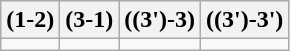<table class="wikitable">
<tr>
<th>(1-2)</th>
<th>(3-1)</th>
<th>((3')-3)</th>
<th>((3')-3')</th>
</tr>
<tr>
<td></td>
<td></td>
<td></td>
<td></td>
</tr>
</table>
